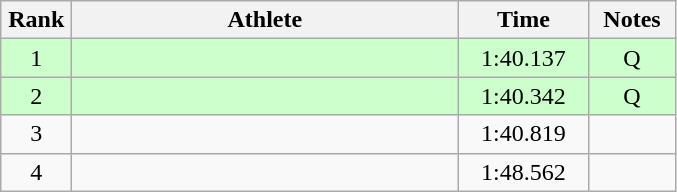<table class=wikitable style="text-align:center">
<tr>
<th width=40>Rank</th>
<th width=250>Athlete</th>
<th width=80>Time</th>
<th width=50>Notes</th>
</tr>
<tr bgcolor="ccffcc">
<td>1</td>
<td align=left></td>
<td>1:40.137</td>
<td>Q</td>
</tr>
<tr bgcolor="ccffcc">
<td>2</td>
<td align=left></td>
<td>1:40.342</td>
<td>Q</td>
</tr>
<tr>
<td>3</td>
<td align=left></td>
<td>1:40.819</td>
<td></td>
</tr>
<tr>
<td>4</td>
<td align=left></td>
<td>1:48.562</td>
<td></td>
</tr>
</table>
